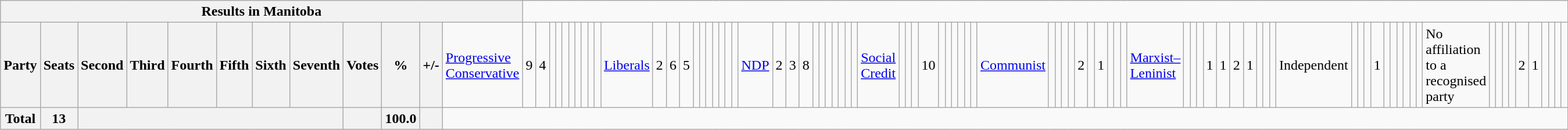<table class="wikitable">
<tr>
<th colspan=13>Results in Manitoba</th>
</tr>
<tr>
<th colspan=2>Party</th>
<th>Seats</th>
<th>Second</th>
<th>Third</th>
<th>Fourth</th>
<th>Fifth</th>
<th>Sixth</th>
<th>Seventh</th>
<th>Votes</th>
<th>%</th>
<th>+/-<br></th>
<td><a href='#'>Progressive Conservative</a></td>
<td align="right">9</td>
<td align="right">4</td>
<td align="right"></td>
<td align="right"></td>
<td align="right"></td>
<td align="right"></td>
<td align="right"></td>
<td align="right"></td>
<td align="right"></td>
<td align="right"><br></td>
<td><a href='#'>Liberals</a></td>
<td align="right">2</td>
<td align="right">6</td>
<td align="right">5</td>
<td align="right"></td>
<td align="right"></td>
<td align="right"></td>
<td align="right"></td>
<td align="right"></td>
<td align="right"></td>
<td align="right"><br></td>
<td><a href='#'>NDP</a></td>
<td align="right">2</td>
<td align="right">3</td>
<td align="right">8</td>
<td align="right"></td>
<td align="right"></td>
<td align="right"></td>
<td align="right"></td>
<td align="right"></td>
<td align="right"></td>
<td align="right"><br></td>
<td><a href='#'>Social Credit</a></td>
<td align="right"></td>
<td align="right"></td>
<td align="right"></td>
<td align="right">10</td>
<td align="right"></td>
<td align="right"></td>
<td align="right"></td>
<td align="right"></td>
<td align="right"></td>
<td align="right"><br></td>
<td><a href='#'>Communist</a></td>
<td align="right"></td>
<td align="right"></td>
<td align="right"></td>
<td align="right"></td>
<td align="right">2</td>
<td align="right"></td>
<td align="right">1</td>
<td align="right"></td>
<td align="right"></td>
<td align="right"><br></td>
<td><a href='#'>Marxist–Leninist</a></td>
<td align="right"></td>
<td align="right"></td>
<td align="right"></td>
<td align="right">1</td>
<td align="right">1</td>
<td align="right">2</td>
<td align="right">1</td>
<td align="right"></td>
<td align="right"></td>
<td align="right"><br></td>
<td>Independent</td>
<td align="right"></td>
<td align="right"></td>
<td align="right"></td>
<td align="right">1</td>
<td align="right"></td>
<td align="right"></td>
<td align="right"></td>
<td align="right"></td>
<td align="right"></td>
<td align="right"><br></td>
<td>No affiliation to a recognised party</td>
<td align="right"></td>
<td align="right"></td>
<td align="right"></td>
<td align="right"></td>
<td align="right">2</td>
<td align="right">1</td>
<td align="right"></td>
<td align="right"></td>
<td align="right"></td>
<td align="right"></td>
</tr>
<tr>
<th colspan="2">Total</th>
<th>13</th>
<th colspan="6"></th>
<th></th>
<th>100.0</th>
<th></th>
</tr>
</table>
